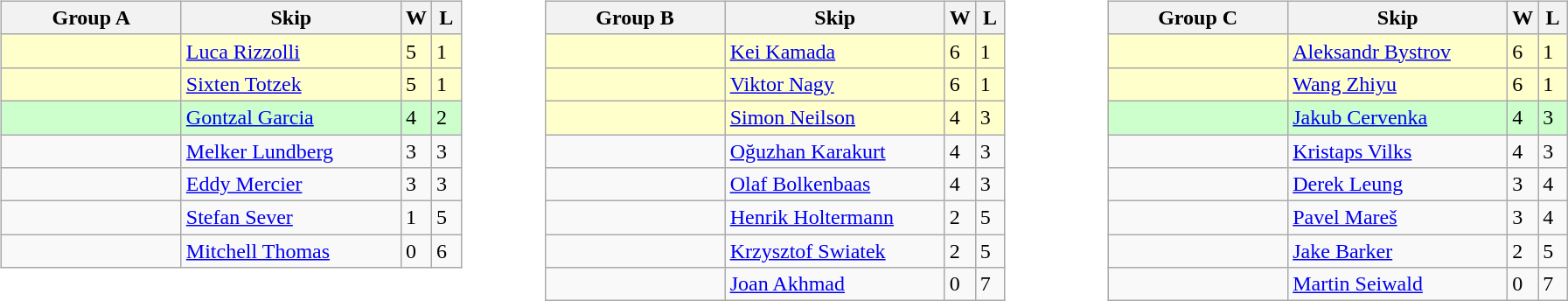<table table>
<tr>
<td valign=top width=10%><br><table class="wikitable">
<tr>
<th width=130>Group A</th>
<th width=160>Skip</th>
<th width=15>W</th>
<th width=15>L</th>
</tr>
<tr bgcolor=#ffffcc>
<td></td>
<td><a href='#'>Luca Rizzolli</a></td>
<td>5</td>
<td>1</td>
</tr>
<tr bgcolor=#ffffcc>
<td></td>
<td><a href='#'>Sixten Totzek</a></td>
<td>5</td>
<td>1</td>
</tr>
<tr bgcolor=#ccffcc>
<td></td>
<td><a href='#'>Gontzal Garcia</a></td>
<td>4</td>
<td>2</td>
</tr>
<tr>
<td></td>
<td><a href='#'>Melker Lundberg</a></td>
<td>3</td>
<td>3</td>
</tr>
<tr>
<td></td>
<td><a href='#'>Eddy Mercier</a></td>
<td>3</td>
<td>3</td>
</tr>
<tr>
<td></td>
<td><a href='#'>Stefan Sever</a></td>
<td>1</td>
<td>5</td>
</tr>
<tr>
<td></td>
<td><a href='#'>Mitchell Thomas</a></td>
<td>0</td>
<td>6</td>
</tr>
</table>
</td>
<td valign=top width=10%><br><table class="wikitable">
<tr>
<th width=130>Group B</th>
<th width=160>Skip</th>
<th width=15>W</th>
<th width=15>L</th>
</tr>
<tr bgcolor=#ffffcc>
<td></td>
<td><a href='#'>Kei Kamada</a></td>
<td>6</td>
<td>1</td>
</tr>
<tr bgcolor=#ffffcc>
<td></td>
<td><a href='#'>Viktor Nagy</a></td>
<td>6</td>
<td>1</td>
</tr>
<tr bgcolor=#ffffcc>
<td></td>
<td><a href='#'>Simon Neilson</a></td>
<td>4</td>
<td>3</td>
</tr>
<tr>
<td></td>
<td><a href='#'>Oğuzhan Karakurt</a></td>
<td>4</td>
<td>3</td>
</tr>
<tr>
<td></td>
<td><a href='#'>Olaf Bolkenbaas</a></td>
<td>4</td>
<td>3</td>
</tr>
<tr>
<td></td>
<td><a href='#'>Henrik Holtermann</a></td>
<td>2</td>
<td>5</td>
</tr>
<tr>
<td></td>
<td><a href='#'>Krzysztof Swiatek</a></td>
<td>2</td>
<td>5</td>
</tr>
<tr>
<td></td>
<td><a href='#'>Joan Akhmad</a></td>
<td>0</td>
<td>7</td>
</tr>
</table>
</td>
<td valign=top width=10%><br><table class="wikitable">
<tr>
<th width=130>Group C</th>
<th width=160>Skip</th>
<th width=15>W</th>
<th width=15>L</th>
</tr>
<tr bgcolor=#ffffcc>
<td></td>
<td><a href='#'>Aleksandr Bystrov</a></td>
<td>6</td>
<td>1</td>
</tr>
<tr bgcolor=#ffffcc>
<td></td>
<td><a href='#'>Wang Zhiyu</a></td>
<td>6</td>
<td>1</td>
</tr>
<tr bgcolor=#ccffcc>
<td></td>
<td><a href='#'>Jakub Cervenka</a></td>
<td>4</td>
<td>3</td>
</tr>
<tr>
<td></td>
<td><a href='#'>Kristaps Vilks</a></td>
<td>4</td>
<td>3</td>
</tr>
<tr>
<td></td>
<td><a href='#'>Derek Leung</a></td>
<td>3</td>
<td>4</td>
</tr>
<tr>
<td></td>
<td><a href='#'>Pavel Mareš</a></td>
<td>3</td>
<td>4</td>
</tr>
<tr>
<td></td>
<td><a href='#'>Jake Barker</a></td>
<td>2</td>
<td>5</td>
</tr>
<tr>
<td></td>
<td><a href='#'>Martin Seiwald</a></td>
<td>0</td>
<td>7</td>
</tr>
</table>
</td>
</tr>
</table>
